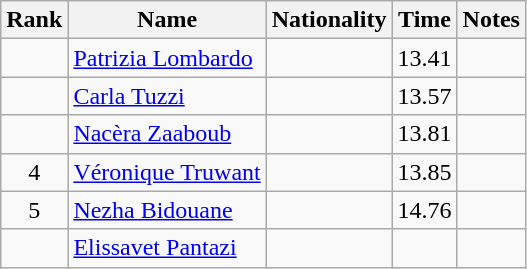<table class="wikitable sortable" style="text-align:center">
<tr>
<th>Rank</th>
<th>Name</th>
<th>Nationality</th>
<th>Time</th>
<th>Notes</th>
</tr>
<tr>
<td></td>
<td align=left><a href='#'>Patrizia Lombardo</a></td>
<td align=left></td>
<td>13.41</td>
<td></td>
</tr>
<tr>
<td></td>
<td align=left><a href='#'>Carla Tuzzi</a></td>
<td align=left></td>
<td>13.57</td>
<td></td>
</tr>
<tr>
<td></td>
<td align=left><a href='#'>Nacèra Zaaboub</a></td>
<td align=left></td>
<td>13.81</td>
<td></td>
</tr>
<tr>
<td>4</td>
<td align=left><a href='#'>Véronique Truwant</a></td>
<td align=left></td>
<td>13.85</td>
<td></td>
</tr>
<tr>
<td>5</td>
<td align=left><a href='#'>Nezha Bidouane</a></td>
<td align=left></td>
<td>14.76</td>
<td></td>
</tr>
<tr>
<td></td>
<td align=left><a href='#'>Elissavet Pantazi</a></td>
<td align=left></td>
<td></td>
<td></td>
</tr>
</table>
